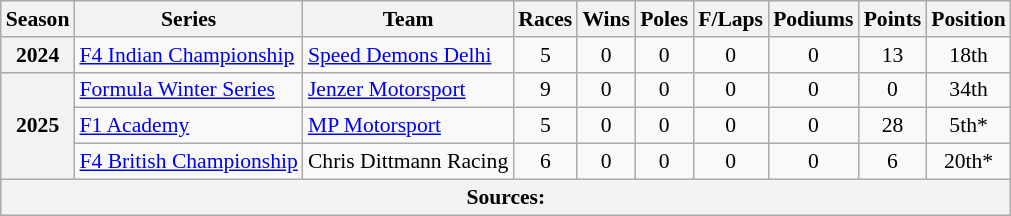<table class="wikitable" style="font-size: 90%; text-align:center">
<tr>
<th>Season</th>
<th>Series</th>
<th>Team</th>
<th>Races</th>
<th>Wins</th>
<th>Poles</th>
<th>F/Laps</th>
<th>Podiums</th>
<th>Points</th>
<th>Position</th>
</tr>
<tr>
<th>2024</th>
<td align=left nowrap><a href='#'>F4 Indian Championship</a></td>
<td align="left" nowrap><a href='#'>Speed Demons Delhi</a></td>
<td>5</td>
<td>0</td>
<td>0</td>
<td>0</td>
<td>0</td>
<td>13</td>
<td>18th</td>
</tr>
<tr>
<th rowspan="3">2025</th>
<td align=left nowrap><a href='#'>Formula Winter Series</a></td>
<td align="left" nowrap><a href='#'>Jenzer Motorsport</a></td>
<td>9</td>
<td>0</td>
<td>0</td>
<td>0</td>
<td>0</td>
<td>0</td>
<td>34th</td>
</tr>
<tr>
<td align="left"><a href='#'>F1 Academy</a></td>
<td align="left"><a href='#'>MP Motorsport</a></td>
<td>5</td>
<td>0</td>
<td>0</td>
<td>0</td>
<td>0</td>
<td>28</td>
<td>5th*</td>
</tr>
<tr>
<td align="left" nowrap><a href='#'>F4 British Championship</a></td>
<td align="left" nowrap>Chris Dittmann Racing</td>
<td>6</td>
<td>0</td>
<td>0</td>
<td>0</td>
<td>0</td>
<td>6</td>
<td>20th*</td>
</tr>
<tr>
<th colspan="10">Sources:</th>
</tr>
</table>
